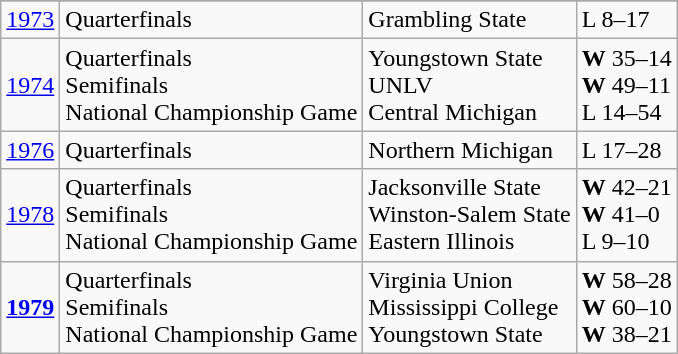<table class="wikitable">
<tr>
</tr>
<tr>
<td><a href='#'>1973</a></td>
<td>Quarterfinals</td>
<td>Grambling State</td>
<td>L 8–17</td>
</tr>
<tr>
<td><a href='#'>1974</a></td>
<td>Quarterfinals<br>Semifinals<br>National Championship Game</td>
<td>Youngstown State<br>UNLV<br>Central Michigan</td>
<td><strong>W</strong> 35–14<br><strong>W</strong> 49–11<br>L 14–54</td>
</tr>
<tr>
<td><a href='#'>1976</a></td>
<td>Quarterfinals</td>
<td>Northern Michigan</td>
<td>L 17–28</td>
</tr>
<tr>
<td><a href='#'>1978</a></td>
<td>Quarterfinals<br>Semifinals<br>National Championship Game</td>
<td>Jacksonville State<br>Winston-Salem State<br>Eastern Illinois</td>
<td><strong>W</strong> 42–21<br><strong>W</strong> 41–0<br>L 9–10</td>
</tr>
<tr>
<td><strong><a href='#'>1979</a></strong></td>
<td>Quarterfinals<br>Semifinals<br>National Championship Game</td>
<td>Virginia Union<br>Mississippi College<br>Youngstown State</td>
<td><strong>W</strong> 58–28<br><strong>W</strong> 60–10<br><strong>W</strong> 38–21</td>
</tr>
</table>
